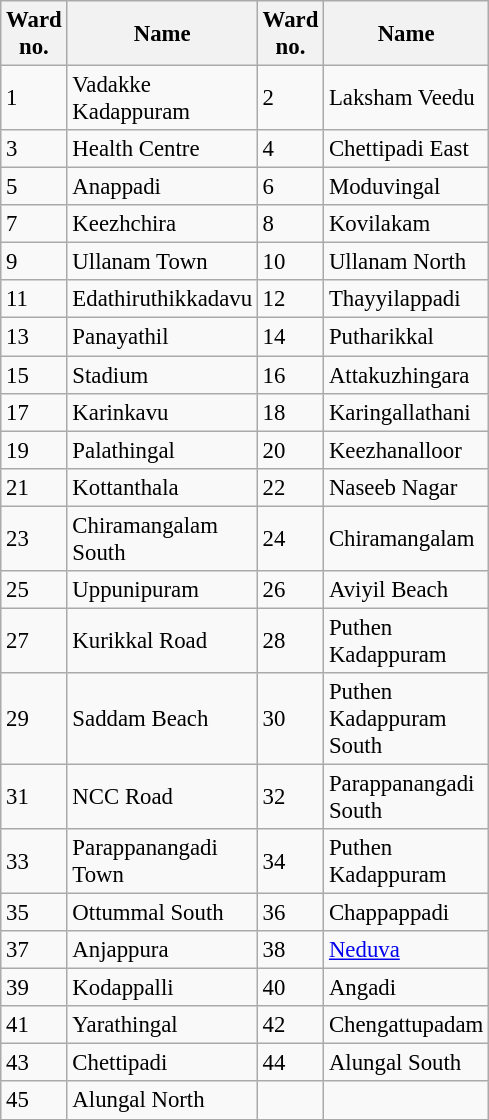<table class="wikitable sortable" style="font-size: 95%;">
<tr>
<th width="20px">Ward no.</th>
<th width="75px">Name</th>
<th width="20px">Ward no.</th>
<th width="75px">Name</th>
</tr>
<tr>
<td>1</td>
<td>Vadakke Kadappuram</td>
<td>2</td>
<td>Laksham Veedu</td>
</tr>
<tr>
<td>3</td>
<td>Health Centre</td>
<td>4</td>
<td>Chettipadi East</td>
</tr>
<tr>
<td>5</td>
<td>Anappadi</td>
<td>6</td>
<td>Moduvingal</td>
</tr>
<tr>
<td>7</td>
<td>Keezhchira</td>
<td>8</td>
<td>Kovilakam</td>
</tr>
<tr>
<td>9</td>
<td>Ullanam Town</td>
<td>10</td>
<td>Ullanam North</td>
</tr>
<tr>
<td>11</td>
<td>Edathiruthikkadavu</td>
<td>12</td>
<td>Thayyilappadi</td>
</tr>
<tr>
<td>13</td>
<td>Panayathil</td>
<td>14</td>
<td>Putharikkal</td>
</tr>
<tr>
<td>15</td>
<td>Stadium</td>
<td>16</td>
<td>Attakuzhingara</td>
</tr>
<tr>
<td>17</td>
<td>Karinkavu</td>
<td>18</td>
<td>Karingallathani</td>
</tr>
<tr>
<td>19</td>
<td>Palathingal</td>
<td>20</td>
<td>Keezhanalloor</td>
</tr>
<tr>
<td>21</td>
<td>Kottanthala</td>
<td>22</td>
<td>Naseeb Nagar</td>
</tr>
<tr>
<td>23</td>
<td>Chiramangalam South</td>
<td>24</td>
<td>Chiramangalam</td>
</tr>
<tr>
<td>25</td>
<td>Uppunipuram</td>
<td>26</td>
<td>Aviyil Beach</td>
</tr>
<tr>
<td>27</td>
<td>Kurikkal Road</td>
<td>28</td>
<td>Puthen Kadappuram</td>
</tr>
<tr>
<td>29</td>
<td>Saddam Beach</td>
<td>30</td>
<td>Puthen Kadappuram South</td>
</tr>
<tr>
<td>31</td>
<td>NCC Road</td>
<td>32</td>
<td>Parappanangadi South</td>
</tr>
<tr>
<td>33</td>
<td>Parappanangadi Town</td>
<td>34</td>
<td>Puthen Kadappuram</td>
</tr>
<tr>
<td>35</td>
<td>Ottummal South</td>
<td>36</td>
<td>Chappappadi</td>
</tr>
<tr>
<td>37</td>
<td>Anjappura</td>
<td>38</td>
<td><a href='#'>Neduva</a></td>
</tr>
<tr>
<td>39</td>
<td>Kodappalli</td>
<td>40</td>
<td>Angadi</td>
</tr>
<tr>
<td>41</td>
<td>Yarathingal</td>
<td>42</td>
<td>Chengattupadam</td>
</tr>
<tr>
<td>43</td>
<td>Chettipadi</td>
<td>44</td>
<td>Alungal South</td>
</tr>
<tr>
<td>45</td>
<td>Alungal North</td>
<td></td>
<td></td>
</tr>
</table>
